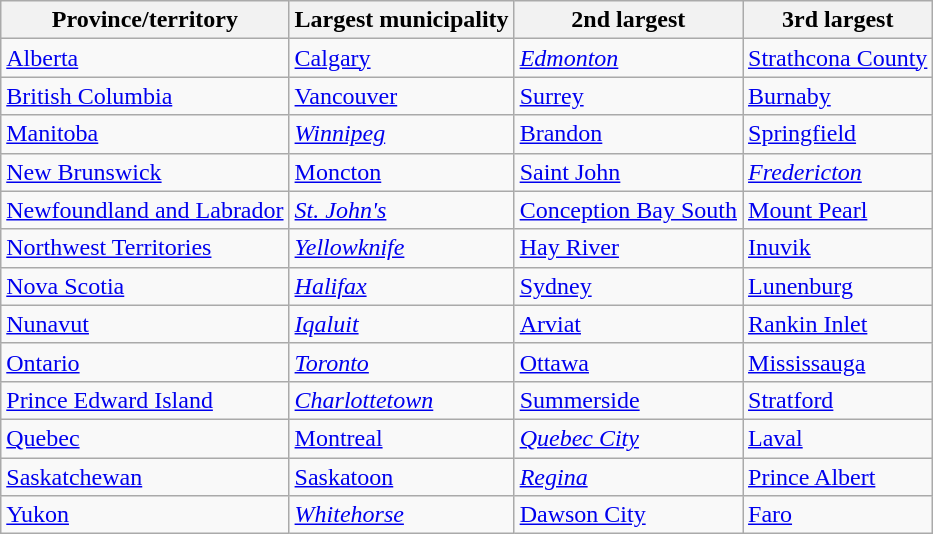<table class="wikitable">
<tr>
<th>Province/territory</th>
<th>Largest municipality</th>
<th>2nd largest</th>
<th>3rd largest</th>
</tr>
<tr>
<td><a href='#'>Alberta</a></td>
<td><a href='#'>Calgary</a></td>
<td><em><a href='#'>Edmonton</a></em></td>
<td><a href='#'>Strathcona County</a></td>
</tr>
<tr>
<td><a href='#'>British Columbia</a></td>
<td><a href='#'>Vancouver</a></td>
<td><a href='#'>Surrey</a></td>
<td><a href='#'>Burnaby</a></td>
</tr>
<tr>
<td><a href='#'>Manitoba</a></td>
<td><em><a href='#'>Winnipeg</a></em></td>
<td><a href='#'>Brandon</a></td>
<td><a href='#'>Springfield</a></td>
</tr>
<tr>
<td><a href='#'>New Brunswick</a></td>
<td><a href='#'>Moncton</a></td>
<td><a href='#'>Saint John</a></td>
<td><em><a href='#'>Fredericton</a></em></td>
</tr>
<tr>
<td><a href='#'>Newfoundland and Labrador</a></td>
<td><em><a href='#'>St. John's</a></em></td>
<td><a href='#'>Conception Bay South</a></td>
<td><a href='#'>Mount Pearl</a></td>
</tr>
<tr>
<td><a href='#'>Northwest Territories</a></td>
<td><em><a href='#'>Yellowknife</a></em></td>
<td><a href='#'>Hay River</a></td>
<td><a href='#'>Inuvik</a></td>
</tr>
<tr>
<td><a href='#'>Nova Scotia</a></td>
<td><em><a href='#'>Halifax</a></em></td>
<td><a href='#'>Sydney</a></td>
<td><a href='#'>Lunenburg</a></td>
</tr>
<tr>
<td><a href='#'>Nunavut</a></td>
<td><em><a href='#'>Iqaluit</a></em></td>
<td><a href='#'>Arviat</a></td>
<td><a href='#'>Rankin Inlet</a></td>
</tr>
<tr>
<td><a href='#'>Ontario</a></td>
<td><em><a href='#'>Toronto</a></em></td>
<td><a href='#'>Ottawa</a></td>
<td><a href='#'>Mississauga</a></td>
</tr>
<tr>
<td><a href='#'>Prince Edward Island</a></td>
<td><em><a href='#'>Charlottetown</a></em></td>
<td><a href='#'>Summerside</a></td>
<td><a href='#'>Stratford</a></td>
</tr>
<tr>
<td><a href='#'>Quebec</a></td>
<td><a href='#'>Montreal</a></td>
<td><em><a href='#'>Quebec City</a></em></td>
<td><a href='#'>Laval</a></td>
</tr>
<tr>
<td><a href='#'>Saskatchewan</a></td>
<td><a href='#'>Saskatoon</a></td>
<td><em><a href='#'>Regina</a></em></td>
<td><a href='#'>Prince Albert</a></td>
</tr>
<tr>
<td><a href='#'>Yukon</a></td>
<td><em><a href='#'>Whitehorse</a></em></td>
<td><a href='#'>Dawson City</a></td>
<td><a href='#'>Faro</a></td>
</tr>
</table>
